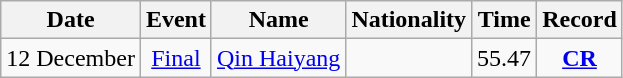<table class="wikitable" style=text-align:center>
<tr>
<th>Date</th>
<th>Event</th>
<th>Name</th>
<th>Nationality</th>
<th>Time</th>
<th>Record</th>
</tr>
<tr>
<td>12 December</td>
<td><a href='#'>Final</a></td>
<td align=left><a href='#'>Qin Haiyang</a></td>
<td align=left></td>
<td>55.47</td>
<td><a href='#'><strong>CR</strong></a></td>
</tr>
</table>
